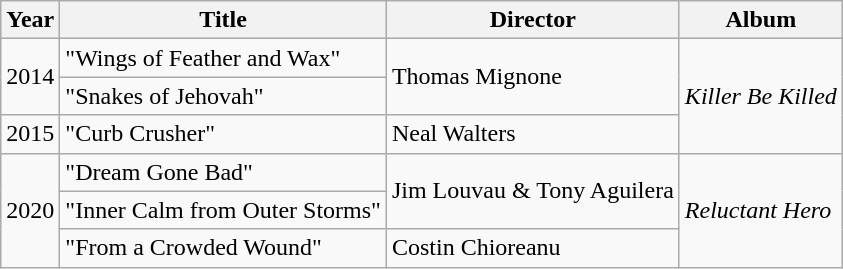<table class="wikitable">
<tr>
<th>Year</th>
<th>Title</th>
<th>Director</th>
<th>Album</th>
</tr>
<tr>
<td rowspan=2>2014</td>
<td>"Wings of Feather and Wax"</td>
<td rowspan=2>Thomas Mignone</td>
<td rowspan=3><em>Killer Be Killed</em></td>
</tr>
<tr>
<td>"Snakes of Jehovah"</td>
</tr>
<tr>
<td>2015</td>
<td>"Curb Crusher"</td>
<td>Neal Walters</td>
</tr>
<tr>
<td rowspan=3>2020</td>
<td>"Dream Gone Bad"</td>
<td rowspan=2>Jim Louvau & Tony Aguilera</td>
<td rowspan=3><em>Reluctant Hero</em></td>
</tr>
<tr>
<td>"Inner Calm from Outer Storms"</td>
</tr>
<tr>
<td>"From a Crowded Wound"</td>
<td>Costin Chioreanu</td>
</tr>
</table>
